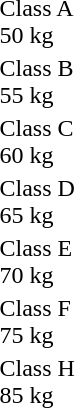<table>
<tr>
<td rowspan="2">Class A<br>50 kg</td>
<td rowspan="2"></td>
<td rowspan="2"></td>
<td></td>
</tr>
<tr>
<td></td>
</tr>
<tr>
<td rowspan="2">Class B<br>55 kg</td>
<td rowspan="2"></td>
<td rowspan="2"></td>
<td></td>
</tr>
<tr>
<td></td>
</tr>
<tr>
<td rowspan="2">Class C<br>60 kg</td>
<td rowspan="2"></td>
<td rowspan="2"></td>
<td></td>
</tr>
<tr>
<td></td>
</tr>
<tr>
<td rowspan="2">Class D<br>65 kg</td>
<td rowspan="2"></td>
<td rowspan="2"></td>
<td></td>
</tr>
<tr>
<td></td>
</tr>
<tr>
<td rowspan="2">Class E<br>70 kg</td>
<td rowspan="2"></td>
<td rowspan="2"></td>
<td></td>
</tr>
<tr>
<td></td>
</tr>
<tr>
<td rowspan="2">Class F<br>75 kg</td>
<td rowspan="2"></td>
<td rowspan="2"></td>
<td></td>
</tr>
<tr>
<td></td>
</tr>
<tr>
<td rowspan="2">Class H<br>85 kg</td>
<td rowspan="2"></td>
<td rowspan="2"></td>
<td></td>
</tr>
<tr>
<td></td>
</tr>
</table>
